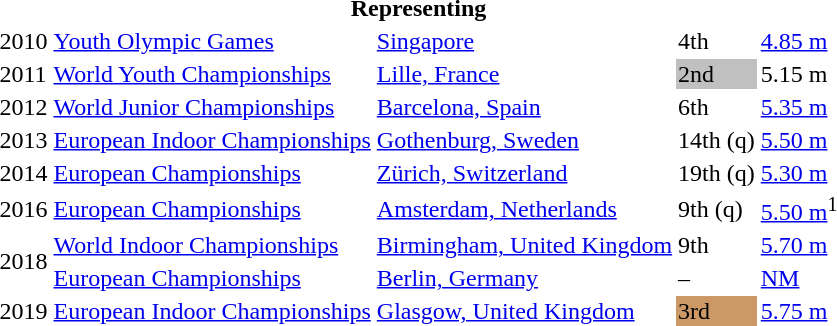<table>
<tr>
<th colspan="6">Representing </th>
</tr>
<tr>
<td>2010</td>
<td><a href='#'>Youth Olympic Games</a></td>
<td><a href='#'>Singapore</a></td>
<td>4th</td>
<td><a href='#'>4.85 m</a></td>
</tr>
<tr>
<td>2011</td>
<td><a href='#'>World Youth Championships</a></td>
<td><a href='#'>Lille, France</a></td>
<td bgcolor=silver>2nd</td>
<td>5.15 m</td>
</tr>
<tr>
<td>2012</td>
<td><a href='#'>World Junior Championships</a></td>
<td><a href='#'>Barcelona, Spain</a></td>
<td>6th</td>
<td><a href='#'>5.35 m</a></td>
</tr>
<tr>
<td>2013</td>
<td><a href='#'>European Indoor Championships</a></td>
<td><a href='#'>Gothenburg, Sweden</a></td>
<td>14th (q)</td>
<td><a href='#'>5.50 m</a></td>
</tr>
<tr>
<td>2014</td>
<td><a href='#'>European Championships</a></td>
<td><a href='#'>Zürich, Switzerland</a></td>
<td>19th (q)</td>
<td><a href='#'>5.30 m</a></td>
</tr>
<tr>
<td>2016</td>
<td><a href='#'>European Championships</a></td>
<td><a href='#'>Amsterdam, Netherlands</a></td>
<td>9th (q)</td>
<td><a href='#'>5.50 m</a><sup>1</sup></td>
</tr>
<tr>
<td rowspan=2>2018</td>
<td><a href='#'>World Indoor Championships</a></td>
<td><a href='#'>Birmingham, United Kingdom</a></td>
<td>9th</td>
<td><a href='#'>5.70 m</a></td>
</tr>
<tr>
<td><a href='#'>European Championships</a></td>
<td><a href='#'>Berlin, Germany</a></td>
<td>–</td>
<td><a href='#'>NM</a></td>
</tr>
<tr>
<td>2019</td>
<td><a href='#'>European Indoor Championships</a></td>
<td><a href='#'>Glasgow, United Kingdom</a></td>
<td bgcolor=cc9966>3rd</td>
<td><a href='#'>5.75 m</a></td>
</tr>
</table>
